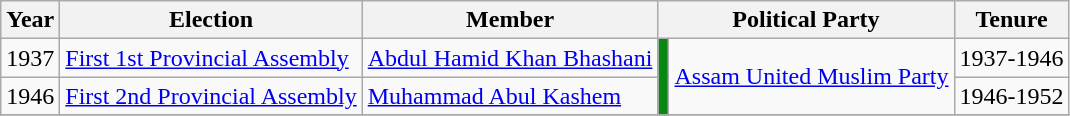<table class="wikitable">
<tr>
<th>Year</th>
<th>Election</th>
<th>Member</th>
<th colspan=2>Political Party</th>
<th>Tenure</th>
</tr>
<tr>
<td>1937</td>
<td><a href='#'>First 1st
Provincial Assembly</a></td>
<td><a href='#'>Abdul Hamid Khan Bhashani</a></td>
<td rowspan="2" bgcolor=#0A8612></td>
<td rowspan="2"><a href='#'>Assam United Muslim Party</a></td>
<td>1937-1946</td>
</tr>
<tr>
<td>1946</td>
<td><a href='#'>First 2nd
Provincial Assembly</a></td>
<td><a href='#'>Muhammad Abul Kashem</a></td>
<td>1946-1952</td>
</tr>
<tr>
</tr>
</table>
